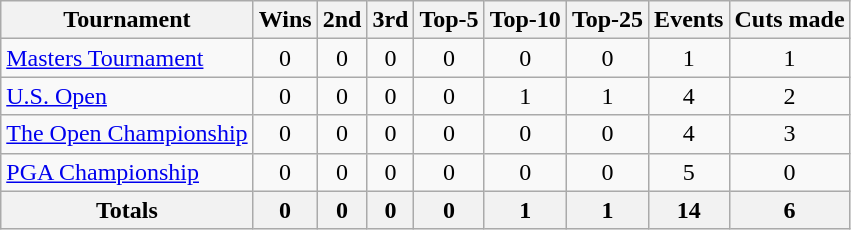<table class=wikitable style=text-align:center>
<tr>
<th>Tournament</th>
<th>Wins</th>
<th>2nd</th>
<th>3rd</th>
<th>Top-5</th>
<th>Top-10</th>
<th>Top-25</th>
<th>Events</th>
<th>Cuts made</th>
</tr>
<tr>
<td align=left><a href='#'>Masters Tournament</a></td>
<td>0</td>
<td>0</td>
<td>0</td>
<td>0</td>
<td>0</td>
<td>0</td>
<td>1</td>
<td>1</td>
</tr>
<tr>
<td align=left><a href='#'>U.S. Open</a></td>
<td>0</td>
<td>0</td>
<td>0</td>
<td>0</td>
<td>1</td>
<td>1</td>
<td>4</td>
<td>2</td>
</tr>
<tr>
<td align=left><a href='#'>The Open Championship</a></td>
<td>0</td>
<td>0</td>
<td>0</td>
<td>0</td>
<td>0</td>
<td>0</td>
<td>4</td>
<td>3</td>
</tr>
<tr>
<td align=left><a href='#'>PGA Championship</a></td>
<td>0</td>
<td>0</td>
<td>0</td>
<td>0</td>
<td>0</td>
<td>0</td>
<td>5</td>
<td>0</td>
</tr>
<tr>
<th>Totals</th>
<th>0</th>
<th>0</th>
<th>0</th>
<th>0</th>
<th>1</th>
<th>1</th>
<th>14</th>
<th>6</th>
</tr>
</table>
